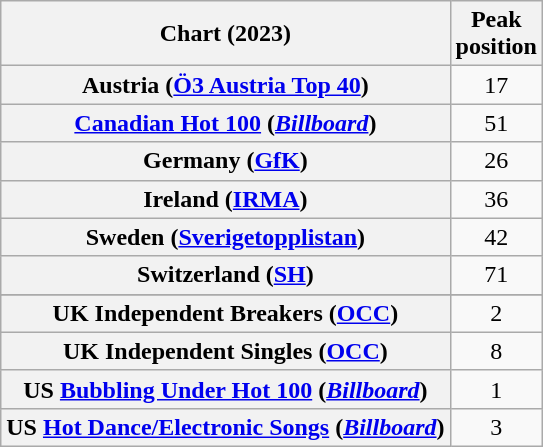<table class="wikitable sortable plainrowheaders" style="text-align:center">
<tr>
<th scope="col">Chart (2023)</th>
<th scope="col">Peak<br>position</th>
</tr>
<tr>
<th scope="row">Austria (<a href='#'>Ö3 Austria Top 40</a>)</th>
<td>17</td>
</tr>
<tr>
<th scope="row"><a href='#'>Canadian Hot 100</a> (<em><a href='#'>Billboard</a></em>)</th>
<td>51</td>
</tr>
<tr>
<th scope="row">Germany (<a href='#'>GfK</a>)</th>
<td>26</td>
</tr>
<tr>
<th scope="row">Ireland (<a href='#'>IRMA</a>)</th>
<td>36</td>
</tr>
<tr>
<th scope="row">Sweden (<a href='#'>Sverigetopplistan</a>)</th>
<td>42</td>
</tr>
<tr>
<th scope="row">Switzerland (<a href='#'>SH</a>)</th>
<td>71</td>
</tr>
<tr>
</tr>
<tr>
</tr>
<tr>
<th scope="row">UK Independent Breakers (<a href='#'>OCC</a>)</th>
<td>2</td>
</tr>
<tr>
<th scope="row">UK Independent Singles (<a href='#'>OCC</a>)</th>
<td>8</td>
</tr>
<tr>
<th scope="row">US <a href='#'>Bubbling Under Hot 100</a> (<em><a href='#'>Billboard</a></em>)</th>
<td>1</td>
</tr>
<tr>
<th scope="row">US <a href='#'>Hot Dance/Electronic Songs</a> (<em><a href='#'>Billboard</a></em>)</th>
<td>3</td>
</tr>
</table>
